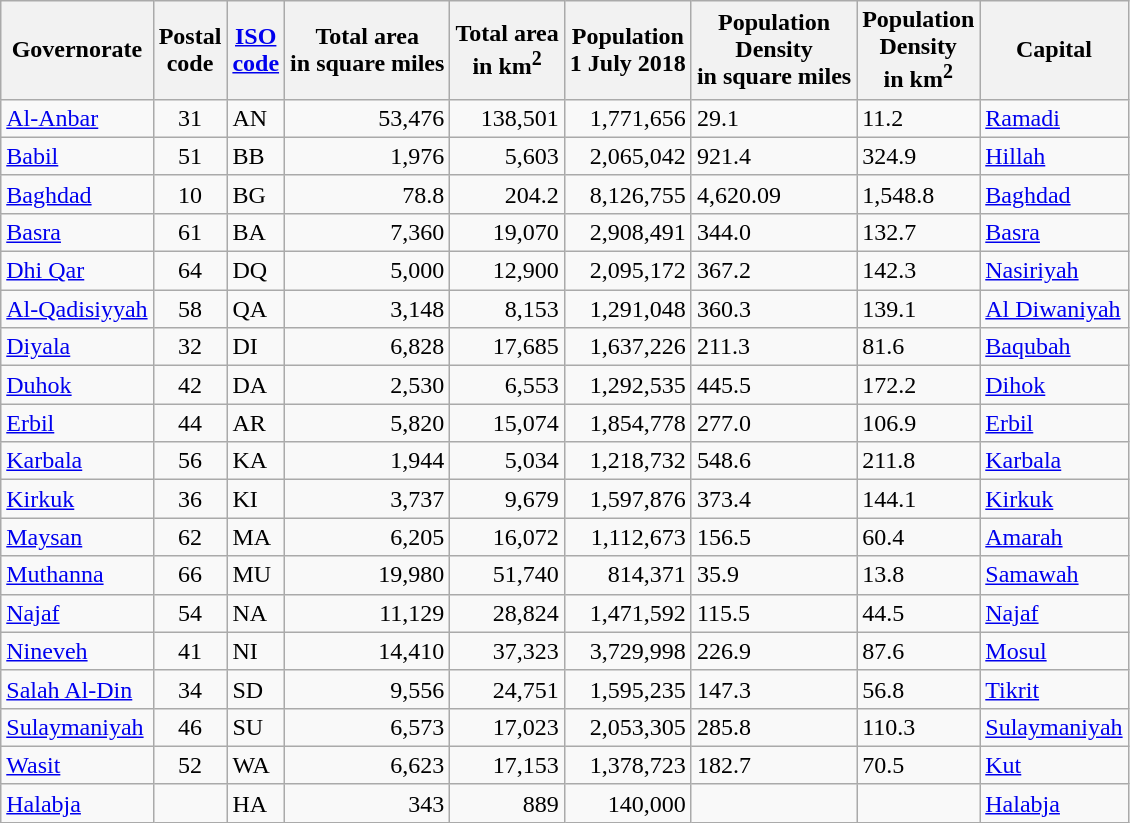<table class="wikitable sortable">
<tr>
<th>Governorate</th>
<th>Postal<br>code</th>
<th><a href='#'>ISO<br>code</a></th>
<th>Total area <br>in square miles</th>
<th>Total area <br>in km<sup>2</sup></th>
<th>Population <br>1 July 2018</th>
<th>Population <br>Density <br>in square miles</th>
<th>Population <br>Density <br>in km<sup>2</sup></th>
<th>Capital</th>
</tr>
<tr>
<td><a href='#'>Al-Anbar</a></td>
<td align=center>31</td>
<td>AN</td>
<td align=right>53,476</td>
<td align=right>138,501</td>
<td align=right>1,771,656</td>
<td>29.1</td>
<td>11.2</td>
<td><a href='#'>Ramadi</a></td>
</tr>
<tr>
<td><a href='#'>Babil</a></td>
<td align=center>51</td>
<td>BB</td>
<td align=right>1,976</td>
<td align=right>5,603</td>
<td align=right>2,065,042</td>
<td>921.4</td>
<td>324.9</td>
<td><a href='#'>Hillah</a></td>
</tr>
<tr>
<td><a href='#'>Baghdad</a></td>
<td align=center>10</td>
<td>BG</td>
<td align=right>78.8</td>
<td align=right>204.2</td>
<td align=right>8,126,755</td>
<td>4,620.09</td>
<td>1,548.8</td>
<td><a href='#'>Baghdad</a></td>
</tr>
<tr>
<td><a href='#'>Basra</a></td>
<td align=center>61</td>
<td>BA</td>
<td align=right>7,360</td>
<td align=right>19,070</td>
<td align=right>2,908,491</td>
<td>344.0</td>
<td>132.7</td>
<td><a href='#'>Basra</a></td>
</tr>
<tr>
<td><a href='#'>Dhi Qar</a></td>
<td align=center>64</td>
<td>DQ</td>
<td align=right>5,000</td>
<td align=right>12,900</td>
<td align=right>2,095,172</td>
<td>367.2</td>
<td>142.3</td>
<td><a href='#'>Nasiriyah</a></td>
</tr>
<tr>
<td><a href='#'>Al-Qadisiyyah</a></td>
<td align=center>58</td>
<td>QA</td>
<td align=right>3,148</td>
<td align=right>8,153</td>
<td align=right>1,291,048</td>
<td>360.3</td>
<td>139.1</td>
<td><a href='#'>Al Diwaniyah</a></td>
</tr>
<tr>
<td><a href='#'>Diyala</a></td>
<td align=center>32</td>
<td>DI</td>
<td align=right>6,828</td>
<td align=right>17,685</td>
<td align=right>1,637,226</td>
<td>211.3</td>
<td>81.6</td>
<td><a href='#'>Baqubah</a></td>
</tr>
<tr>
<td><a href='#'>Duhok</a></td>
<td align=center>42</td>
<td>DA</td>
<td align=right>2,530</td>
<td align=right>6,553</td>
<td align=right>1,292,535</td>
<td>445.5</td>
<td>172.2</td>
<td><a href='#'>Dihok</a></td>
</tr>
<tr>
<td><a href='#'>Erbil</a></td>
<td align=center>44</td>
<td>AR</td>
<td align=right>5,820</td>
<td align=right>15,074</td>
<td align=right>1,854,778</td>
<td>277.0</td>
<td>106.9</td>
<td><a href='#'>Erbil</a></td>
</tr>
<tr>
<td><a href='#'>Karbala</a></td>
<td align=center>56</td>
<td>KA</td>
<td align=right>1,944</td>
<td align=right>5,034</td>
<td align=right>1,218,732</td>
<td>548.6</td>
<td>211.8</td>
<td><a href='#'>Karbala</a></td>
</tr>
<tr>
<td><a href='#'>Kirkuk</a></td>
<td align=center>36</td>
<td>KI</td>
<td align=right>3,737</td>
<td align=right>9,679</td>
<td align=right>1,597,876</td>
<td>373.4</td>
<td>144.1</td>
<td><a href='#'>Kirkuk</a></td>
</tr>
<tr>
<td><a href='#'>Maysan</a></td>
<td align=center>62</td>
<td>MA</td>
<td align=right>6,205</td>
<td align=right>16,072</td>
<td align=right>1,112,673</td>
<td>156.5</td>
<td>60.4</td>
<td><a href='#'>Amarah</a></td>
</tr>
<tr>
<td><a href='#'>Muthanna</a></td>
<td align=center>66</td>
<td>MU</td>
<td align=right>19,980</td>
<td align=right>51,740</td>
<td align=right>814,371</td>
<td>35.9</td>
<td>13.8</td>
<td><a href='#'>Samawah</a></td>
</tr>
<tr>
<td><a href='#'>Najaf</a></td>
<td align=center>54</td>
<td>NA</td>
<td align=right>11,129</td>
<td align=right>28,824</td>
<td align=right>1,471,592</td>
<td>115.5</td>
<td>44.5</td>
<td><a href='#'>Najaf</a></td>
</tr>
<tr>
<td><a href='#'>Nineveh</a></td>
<td align=center>41</td>
<td>NI</td>
<td align=right>14,410</td>
<td align=right>37,323</td>
<td align=right>3,729,998</td>
<td>226.9</td>
<td>87.6</td>
<td><a href='#'>Mosul</a></td>
</tr>
<tr>
<td><a href='#'>Salah Al-Din</a></td>
<td align=center>34</td>
<td>SD</td>
<td align=right>9,556</td>
<td align=right>24,751</td>
<td align=right>1,595,235</td>
<td>147.3</td>
<td>56.8</td>
<td><a href='#'>Tikrit</a></td>
</tr>
<tr>
<td><a href='#'>Sulaymaniyah</a></td>
<td align=center>46</td>
<td>SU</td>
<td align=right>6,573</td>
<td align=right>17,023</td>
<td align=right>2,053,305</td>
<td>285.8</td>
<td>110.3</td>
<td><a href='#'>Sulaymaniyah</a></td>
</tr>
<tr>
<td><a href='#'>Wasit</a></td>
<td align=center>52</td>
<td>WA</td>
<td align=right>6,623</td>
<td align=right>17,153</td>
<td align=right>1,378,723</td>
<td>182.7</td>
<td>70.5</td>
<td><a href='#'>Kut</a></td>
</tr>
<tr>
<td><a href='#'>Halabja</a></td>
<td align=center></td>
<td>HA</td>
<td align=right>343</td>
<td align=right>889</td>
<td align=right>140,000</td>
<td></td>
<td></td>
<td><a href='#'>Halabja</a></td>
</tr>
</table>
